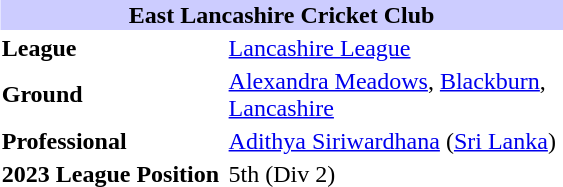<table width=30% border=0 style="float:right;">
<tr>
<th colspan=2 style="background:#ccf"><span><strong>East Lancashire Cricket Club</strong></span></th>
</tr>
<tr>
<td width=40%><strong>League</strong></td>
<td><a href='#'>Lancashire League</a></td>
</tr>
<tr>
<td><strong>Ground</strong></td>
<td><a href='#'>Alexandra Meadows</a>, <a href='#'>Blackburn</a>, <a href='#'>Lancashire</a></td>
</tr>
<tr>
<td><strong>Professional</strong></td>
<td><a href='#'>Adithya Siriwardhana</a> (<a href='#'>Sri Lanka</a>)</td>
</tr>
<tr>
<td><strong>2023 League Position</strong></td>
<td>5th (Div 2)</td>
</tr>
</table>
